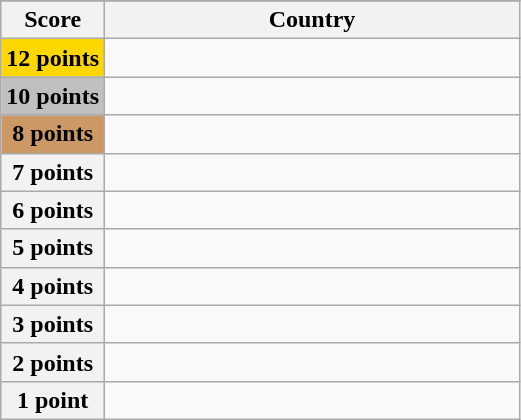<table class="wikitable">
<tr>
</tr>
<tr>
<th scope="col" width="20%">Score</th>
<th scope="col">Country</th>
</tr>
<tr>
<th scope="row" style="background:gold">12 points</th>
<td></td>
</tr>
<tr>
<th scope="row" style="background:silver">10 points</th>
<td></td>
</tr>
<tr>
<th scope="row" style="background:#CC9966">8 points</th>
<td></td>
</tr>
<tr>
<th scope="row">7 points</th>
<td></td>
</tr>
<tr>
<th scope="row">6 points</th>
<td></td>
</tr>
<tr>
<th scope="row">5 points</th>
<td></td>
</tr>
<tr>
<th scope="row">4 points</th>
<td></td>
</tr>
<tr>
<th scope="row">3 points</th>
<td></td>
</tr>
<tr>
<th scope="row">2 points</th>
<td></td>
</tr>
<tr>
<th scope="row">1 point</th>
<td></td>
</tr>
</table>
